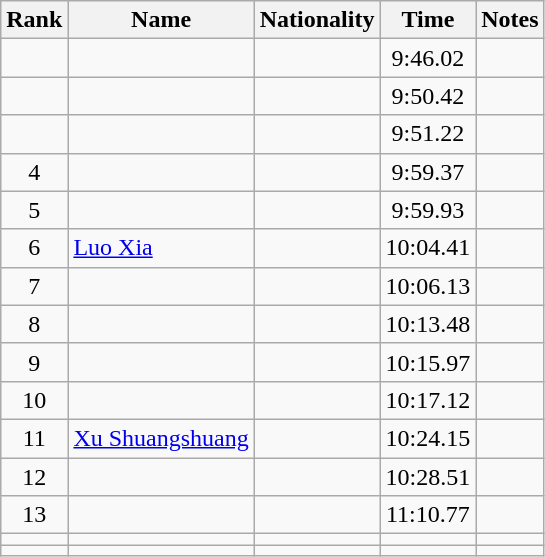<table class="wikitable sortable" style="text-align:center">
<tr>
<th>Rank</th>
<th>Name</th>
<th>Nationality</th>
<th>Time</th>
<th>Notes</th>
</tr>
<tr>
<td></td>
<td align=left></td>
<td align=left></td>
<td>9:46.02</td>
<td></td>
</tr>
<tr>
<td></td>
<td align=left></td>
<td align=left></td>
<td>9:50.42</td>
<td></td>
</tr>
<tr>
<td></td>
<td align=left></td>
<td align=left></td>
<td>9:51.22</td>
<td></td>
</tr>
<tr>
<td>4</td>
<td align=left></td>
<td align=left></td>
<td>9:59.37</td>
<td></td>
</tr>
<tr>
<td>5</td>
<td align=left></td>
<td align=left></td>
<td>9:59.93</td>
<td></td>
</tr>
<tr>
<td>6</td>
<td align=left><a href='#'>Luo Xia</a></td>
<td align=left></td>
<td>10:04.41</td>
<td></td>
</tr>
<tr>
<td>7</td>
<td align=left></td>
<td align=left></td>
<td>10:06.13</td>
<td></td>
</tr>
<tr>
<td>8</td>
<td align=left></td>
<td align=left></td>
<td>10:13.48</td>
<td></td>
</tr>
<tr>
<td>9</td>
<td align=left></td>
<td align=left></td>
<td>10:15.97</td>
<td></td>
</tr>
<tr>
<td>10</td>
<td align=left></td>
<td align=left></td>
<td>10:17.12</td>
<td></td>
</tr>
<tr>
<td>11</td>
<td align=left><a href='#'>Xu Shuangshuang</a></td>
<td align=left></td>
<td>10:24.15</td>
<td></td>
</tr>
<tr>
<td>12</td>
<td align=left></td>
<td align=left></td>
<td>10:28.51</td>
<td></td>
</tr>
<tr>
<td>13</td>
<td align=left></td>
<td align=left></td>
<td>11:10.77</td>
<td></td>
</tr>
<tr>
<td></td>
<td align=left></td>
<td align=left></td>
<td></td>
<td></td>
</tr>
<tr>
<td></td>
<td align=left></td>
<td align=left></td>
<td></td>
<td></td>
</tr>
</table>
